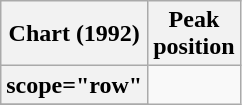<table class="wikitable sortable plainrowheaders" style="text-align:center">
<tr>
<th scope="col">Chart (1992)</th>
<th scope="col">Peak<br>position</th>
</tr>
<tr>
<th>scope="row"</th>
</tr>
<tr>
</tr>
</table>
